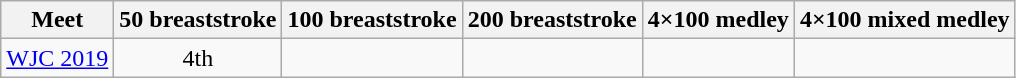<table class="sortable wikitable">
<tr>
<th>Meet</th>
<th class="unsortable">50 breaststroke</th>
<th class="unsortable">100 breaststroke</th>
<th class="unsortable">200 breaststroke</th>
<th class="unsortable">4×100 medley</th>
<th class="unsortable">4×100 mixed medley</th>
</tr>
<tr>
<td><a href='#'>WJC 2019</a></td>
<td align="center">4th</td>
<td align="center"></td>
<td align="center"></td>
<td align="center"></td>
<td align="center"></td>
</tr>
</table>
